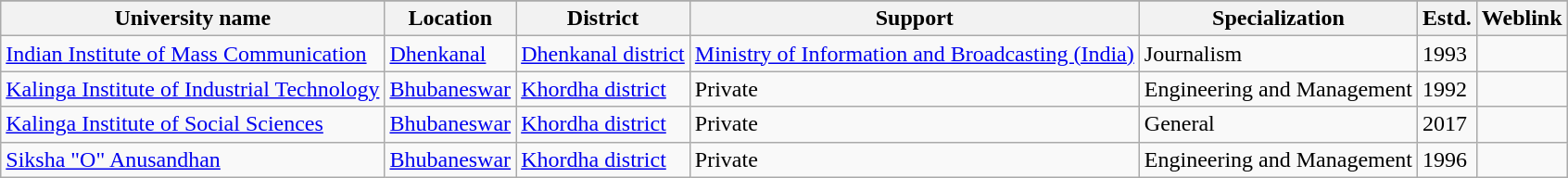<table class="wikitable sortable">
<tr>
</tr>
<tr>
<th>University name</th>
<th>Location</th>
<th>District</th>
<th>Support</th>
<th>Specialization</th>
<th>Estd.</th>
<th>Weblink</th>
</tr>
<tr>
<td><a href='#'>Indian Institute of Mass Communication</a></td>
<td><a href='#'>Dhenkanal</a></td>
<td><a href='#'>Dhenkanal district</a></td>
<td><a href='#'>Ministry of Information and Broadcasting (India)</a></td>
<td>Journalism</td>
<td>1993</td>
<td></td>
</tr>
<tr>
<td><a href='#'>Kalinga Institute of Industrial Technology</a></td>
<td><a href='#'>Bhubaneswar</a></td>
<td><a href='#'>Khordha district</a></td>
<td>Private</td>
<td>Engineering and Management</td>
<td>1992</td>
<td></td>
</tr>
<tr>
<td><a href='#'>Kalinga Institute of Social Sciences</a></td>
<td><a href='#'>Bhubaneswar</a></td>
<td><a href='#'>Khordha district</a></td>
<td>Private</td>
<td>General</td>
<td>2017</td>
<td></td>
</tr>
<tr>
<td><a href='#'>Siksha "O" Anusandhan</a></td>
<td><a href='#'>Bhubaneswar</a></td>
<td><a href='#'>Khordha district</a></td>
<td>Private</td>
<td>Engineering and Management</td>
<td>1996</td>
<td></td>
</tr>
</table>
